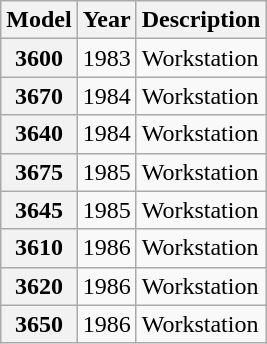<table class="wikitable plainrowheaders">
<tr>
<th scope="col">Model</th>
<th scope="col">Year</th>
<th scope="col">Description</th>
</tr>
<tr>
<th scope="row">3600</th>
<td>1983</td>
<td>Workstation</td>
</tr>
<tr>
<th scope="row">3670</th>
<td>1984</td>
<td>Workstation</td>
</tr>
<tr>
<th scope="row">3640</th>
<td>1984</td>
<td>Workstation</td>
</tr>
<tr>
<th scope="row">3675</th>
<td>1985</td>
<td>Workstation</td>
</tr>
<tr>
<th scope="row">3645</th>
<td>1985</td>
<td>Workstation</td>
</tr>
<tr>
<th scope="row">3610</th>
<td>1986</td>
<td>Workstation</td>
</tr>
<tr>
<th scope="row">3620</th>
<td>1986</td>
<td>Workstation</td>
</tr>
<tr>
<th scope="row">3650</th>
<td>1986</td>
<td>Workstation</td>
</tr>
</table>
